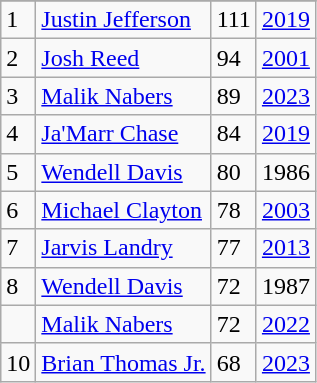<table class="wikitable">
<tr>
</tr>
<tr>
<td>1</td>
<td><a href='#'>Justin Jefferson</a></td>
<td>111</td>
<td><a href='#'>2019</a></td>
</tr>
<tr>
<td>2</td>
<td><a href='#'>Josh Reed</a></td>
<td>94</td>
<td><a href='#'>2001</a></td>
</tr>
<tr>
<td>3</td>
<td><a href='#'>Malik Nabers</a></td>
<td>89</td>
<td><a href='#'>2023</a></td>
</tr>
<tr>
<td>4</td>
<td><a href='#'>Ja'Marr Chase</a></td>
<td>84</td>
<td><a href='#'>2019</a></td>
</tr>
<tr>
<td>5</td>
<td><a href='#'>Wendell Davis</a></td>
<td>80</td>
<td>1986</td>
</tr>
<tr>
<td>6</td>
<td><a href='#'>Michael Clayton</a></td>
<td>78</td>
<td><a href='#'>2003</a></td>
</tr>
<tr>
<td>7</td>
<td><a href='#'>Jarvis Landry</a></td>
<td>77</td>
<td><a href='#'>2013</a></td>
</tr>
<tr>
<td>8</td>
<td><a href='#'>Wendell Davis</a></td>
<td>72</td>
<td>1987</td>
</tr>
<tr>
<td></td>
<td><a href='#'>Malik Nabers</a></td>
<td>72</td>
<td><a href='#'>2022</a></td>
</tr>
<tr>
<td>10</td>
<td><a href='#'>Brian Thomas Jr.</a></td>
<td>68</td>
<td><a href='#'>2023</a></td>
</tr>
</table>
